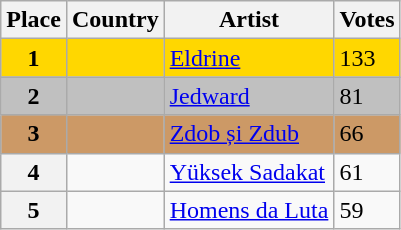<table class="wikitable plainrowheaders">
<tr>
<th scope="col">Place</th>
<th scope="col">Country</th>
<th scope="col">Artist</th>
<th scope="col">Votes</th>
</tr>
<tr style="background:gold;">
<th scope="row" style="background:gold;">1</th>
<td></td>
<td><a href='#'>Eldrine</a></td>
<td>133</td>
</tr>
<tr style="background:silver;">
<th scope="row" style="background:silver;">2</th>
<td></td>
<td><a href='#'>Jedward</a></td>
<td>81</td>
</tr>
<tr style="background:#CC9966;">
<th scope="row" style="background:#CC9966;">3</th>
<td></td>
<td><a href='#'>Zdob și Zdub</a></td>
<td>66</td>
</tr>
<tr>
<th scope="row">4</th>
<td></td>
<td><a href='#'>Yüksek Sadakat</a></td>
<td>61</td>
</tr>
<tr>
<th scope="row">5</th>
<td></td>
<td><a href='#'>Homens da Luta</a></td>
<td>59</td>
</tr>
</table>
